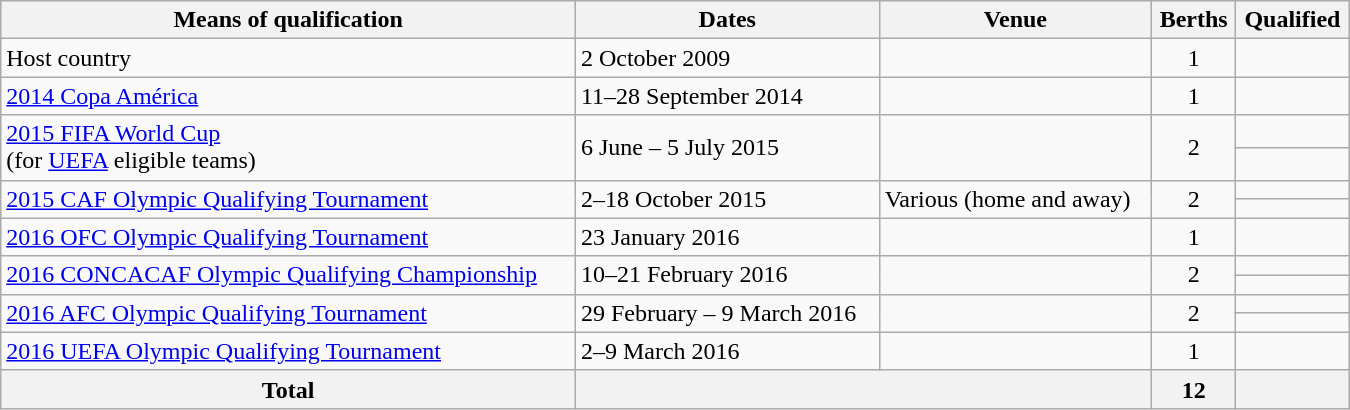<table class="wikitable" style="width:900px;">
<tr>
<th>Means of qualification</th>
<th>Dates</th>
<th>Venue</th>
<th>Berths</th>
<th>Qualified</th>
</tr>
<tr>
<td>Host country</td>
<td>2 October 2009</td>
<td></td>
<td align="center">1</td>
<td></td>
</tr>
<tr>
<td><a href='#'>2014 Copa América</a></td>
<td>11–28 September 2014</td>
<td></td>
<td align=center>1</td>
<td></td>
</tr>
<tr>
<td rowspan="2"><a href='#'>2015 FIFA World Cup</a><br>(for <a href='#'>UEFA</a> eligible teams)</td>
<td rowspan="2">6 June – 5 July 2015</td>
<td rowspan="2"></td>
<td rowspan="2" align=center>2</td>
<td></td>
</tr>
<tr>
<td></td>
</tr>
<tr>
<td rowspan="2"><a href='#'>2015 CAF Olympic Qualifying Tournament</a></td>
<td rowspan="2">2–18 October 2015</td>
<td rowspan="2">Various (home and away)</td>
<td rowspan="2" align=center>2</td>
<td></td>
</tr>
<tr>
<td></td>
</tr>
<tr>
<td><a href='#'>2016 OFC Olympic Qualifying Tournament</a></td>
<td>23 January 2016</td>
<td></td>
<td align=center>1</td>
<td></td>
</tr>
<tr>
<td rowspan="2"><a href='#'>2016 CONCACAF Olympic Qualifying Championship</a></td>
<td rowspan="2">10–21 February 2016</td>
<td rowspan="2"></td>
<td rowspan="2" align=center>2</td>
<td></td>
</tr>
<tr>
<td></td>
</tr>
<tr>
<td rowspan="2"><a href='#'>2016 AFC Olympic Qualifying Tournament</a></td>
<td rowspan="2">29 February – 9 March 2016</td>
<td rowspan="2"></td>
<td rowspan="2" align=center>2</td>
<td></td>
</tr>
<tr>
<td></td>
</tr>
<tr>
<td><a href='#'>2016 UEFA Olympic Qualifying Tournament</a></td>
<td>2–9 March 2016</td>
<td></td>
<td align=center>1</td>
<td></td>
</tr>
<tr>
<th>Total</th>
<th colspan=2></th>
<th>12</th>
<th colspan=2></th>
</tr>
</table>
